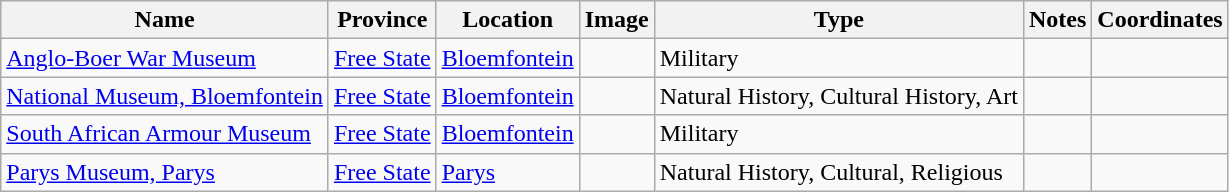<table class="wikitable sortable">
<tr>
<th>Name</th>
<th>Province</th>
<th>Location</th>
<th>Image</th>
<th>Type</th>
<th>Notes</th>
<th>Coordinates</th>
</tr>
<tr>
<td><a href='#'>Anglo-Boer War Museum</a></td>
<td><a href='#'>Free State</a></td>
<td><a href='#'>Bloemfontein</a></td>
<td></td>
<td>Military</td>
<td></td>
<td></td>
</tr>
<tr>
<td><a href='#'>National Museum, Bloemfontein</a></td>
<td><a href='#'>Free State</a></td>
<td><a href='#'>Bloemfontein</a></td>
<td></td>
<td>Natural History, Cultural History, Art</td>
<td></td>
<td></td>
</tr>
<tr>
<td><a href='#'>South African Armour Museum</a></td>
<td><a href='#'>Free State</a></td>
<td><a href='#'>Bloemfontein</a></td>
<td></td>
<td>Military</td>
<td></td>
<td></td>
</tr>
<tr>
<td><a href='#'>Parys Museum, Parys</a></td>
<td><a href='#'>Free State</a></td>
<td><a href='#'>Parys</a></td>
<td></td>
<td>Natural History, Cultural, Religious</td>
<td></td>
<td></td>
</tr>
</table>
